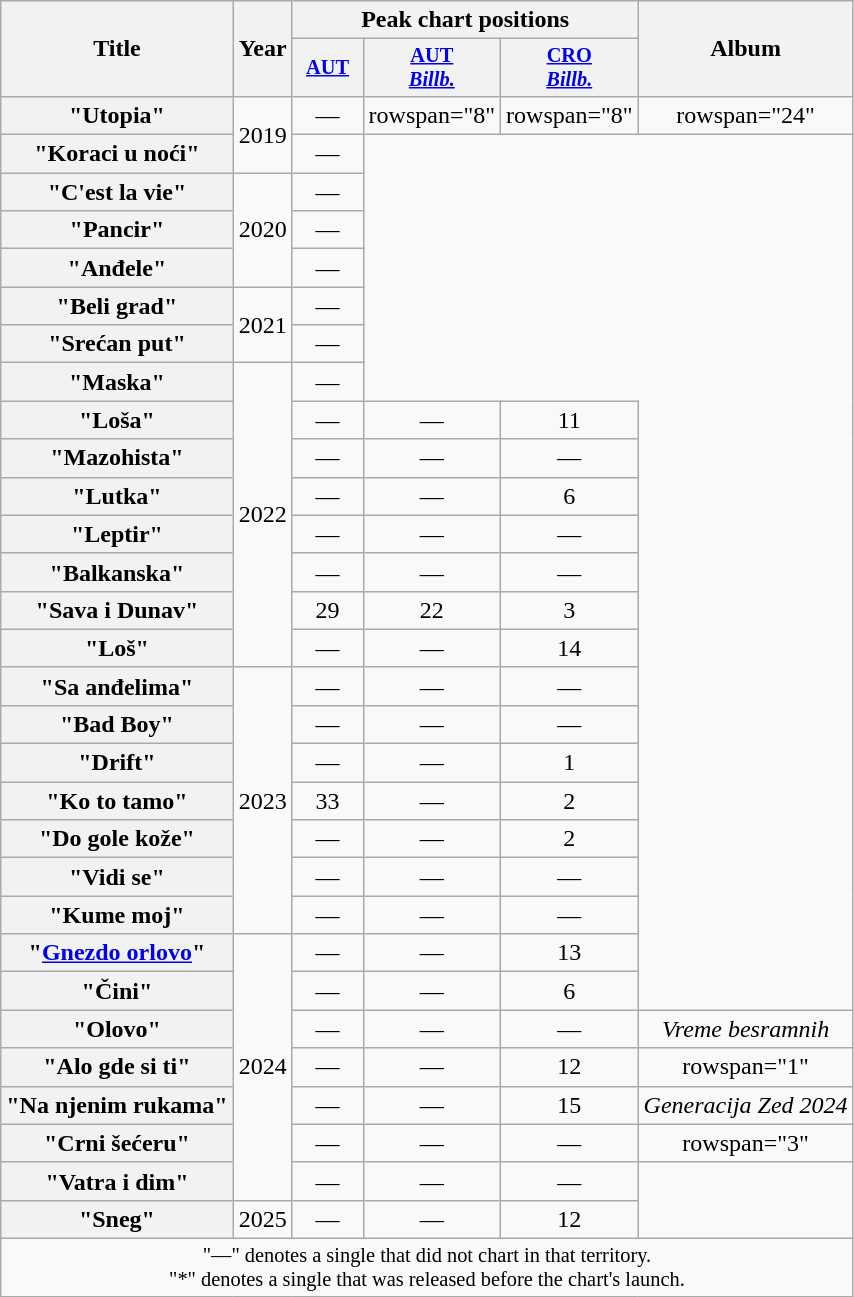<table class="wikitable plainrowheaders" style="text-align:center;">
<tr>
<th scope="col" rowspan="2">Title</th>
<th scope="col" rowspan="2">Year</th>
<th scope="col" colspan="3">Peak chart positions</th>
<th scope="col" rowspan="2">Album</th>
</tr>
<tr>
<th scope="col" style="width:3em; font-size:85%;"><a href='#'>AUT</a><br></th>
<th scope="col" style="width:3em; font-size:85%;"><a href='#'>AUT<br><em>Billb.</em></a><br></th>
<th scope="col" style="width:3em; font-size:85%;"><a href='#'>CRO<br><em>Billb.</em></a><br></th>
</tr>
<tr>
<th scope="row">"Utopia"</th>
<td rowspan="2">2019</td>
<td>—</td>
<td>rowspan="8" </td>
<td>rowspan="8" </td>
<td>rowspan="24" </td>
</tr>
<tr>
<th scope="row">"Koraci u noći" <br></th>
<td>—</td>
</tr>
<tr>
<th scope="row">"C'est la vie" <br></th>
<td rowspan="3">2020</td>
<td>—</td>
</tr>
<tr>
<th scope="row">"Pancir" <br></th>
<td>—</td>
</tr>
<tr>
<th scope="row">"Anđele" <br></th>
<td>—</td>
</tr>
<tr>
<th scope="row">"Beli grad" <br></th>
<td rowspan="2">2021</td>
<td>—</td>
</tr>
<tr>
<th scope="row">"Srećan put"</th>
<td>—</td>
</tr>
<tr>
<th scope="row">"Maska"</th>
<td rowspan="8">2022</td>
<td>—</td>
</tr>
<tr>
<th scope="row">"Loša"</th>
<td>—</td>
<td>—</td>
<td>11</td>
</tr>
<tr>
<th scope="row">"Mazohista"</th>
<td>—</td>
<td>—</td>
<td>—</td>
</tr>
<tr>
<th scope="row">"Lutka"</th>
<td>—</td>
<td>—</td>
<td>6</td>
</tr>
<tr>
<th scope="row">"Leptir"</th>
<td>—</td>
<td>—</td>
<td>—</td>
</tr>
<tr>
<th scope="row">"Balkanska"</th>
<td>—</td>
<td>—</td>
<td>—</td>
</tr>
<tr>
<th scope="row">"Sava i Dunav"<br></th>
<td>29</td>
<td>22</td>
<td>3</td>
</tr>
<tr>
<th scope="row">"Loš"</th>
<td>—</td>
<td>—</td>
<td>14</td>
</tr>
<tr>
<th scope="row">"Sa anđelima"</th>
<td rowspan="7">2023</td>
<td>—</td>
<td>—</td>
<td>—</td>
</tr>
<tr>
<th scope="row">"Bad Boy"</th>
<td>—</td>
<td>—</td>
<td>—</td>
</tr>
<tr>
<th scope="row">"Drift"<br></th>
<td>—</td>
<td>—</td>
<td>1</td>
</tr>
<tr>
<th scope="row">"Ko to tamo"<br></th>
<td>33</td>
<td>—</td>
<td>2</td>
</tr>
<tr>
<th scope="row">"Do gole kože"</th>
<td>—</td>
<td>—</td>
<td>2</td>
</tr>
<tr>
<th scope="row">"Vidi se"</th>
<td>—</td>
<td>—</td>
<td>—</td>
</tr>
<tr>
<th scope="row">"Kume moj"</th>
<td>—</td>
<td>—</td>
<td>—</td>
</tr>
<tr>
<th scope="row">"<a href='#'>Gnezdo orlovo</a>"</th>
<td rowspan="7">2024</td>
<td>—</td>
<td>—</td>
<td>13</td>
</tr>
<tr>
<th scope="row">"Čini"</th>
<td>—</td>
<td>—</td>
<td>6</td>
</tr>
<tr>
<th scope="row">"Olovo"<br></th>
<td>—</td>
<td>—</td>
<td>—</td>
<td><em>Vreme besramnih</em></td>
</tr>
<tr>
<th scope="row">"Alo gde si ti"<br></th>
<td>—</td>
<td>—</td>
<td>12</td>
<td>rowspan="1" </td>
</tr>
<tr>
<th scope="row">"Na njenim rukama"</th>
<td>—</td>
<td>—</td>
<td>15</td>
<td><em>Generacija Zed 2024</em></td>
</tr>
<tr>
<th scope="row">"Crni šećeru"<br></th>
<td>—</td>
<td>—</td>
<td>—</td>
<td>rowspan="3" </td>
</tr>
<tr>
<th scope="row">"Vatra i dim"<br></th>
<td>—</td>
<td>—</td>
<td>—</td>
</tr>
<tr>
<th scope="row">"Sneg"<br></th>
<td>2025</td>
<td>—</td>
<td>—</td>
<td>12</td>
</tr>
<tr>
<td colspan="6" style="text-align:center; font-size:85%;">"—" denotes a single that did not chart in that territory.<br>"*" denotes a single that was released before the chart's launch.</td>
</tr>
</table>
